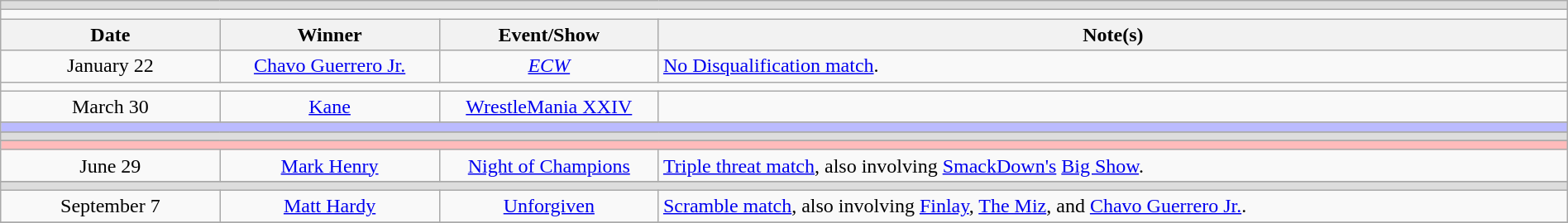<table class="wikitable" style="text-align:center; width:100%;">
<tr style="background:#ddd;">
<td colspan="5"></td>
</tr>
<tr>
<td colspan="5"><strong></strong></td>
</tr>
<tr>
<th width=14%>Date</th>
<th width=14%>Winner</th>
<th width=14%>Event/Show</th>
<th width=58%>Note(s)</th>
</tr>
<tr>
<td>January 22</td>
<td><a href='#'>Chavo Guerrero Jr.</a></td>
<td><em><a href='#'>ECW</a></em></td>
<td align=left><a href='#'>No Disqualification match</a>.</td>
</tr>
<tr>
<td colspan="5"></td>
</tr>
<tr>
<td>March 30</td>
<td><a href='#'>Kane</a></td>
<td><a href='#'>WrestleMania XXIV</a></td>
<td></td>
</tr>
<tr>
</tr>
<tr style="background:#BBF;">
<td colspan="5"></td>
</tr>
<tr>
</tr>
<tr style="background:#ddd;">
<td colspan="5"></td>
</tr>
<tr>
</tr>
<tr style="background:#FBB;">
<td colspan="5"></td>
</tr>
<tr>
<td>June 29</td>
<td><a href='#'>Mark Henry</a></td>
<td><a href='#'>Night of Champions</a></td>
<td align=left><a href='#'>Triple threat match</a>, also involving <a href='#'>SmackDown's</a> <a href='#'>Big Show</a>.</td>
</tr>
<tr>
</tr>
<tr style="background:#ddd;">
<td colspan="5"></td>
</tr>
<tr>
<td>September 7</td>
<td><a href='#'>Matt Hardy</a></td>
<td><a href='#'>Unforgiven</a></td>
<td align=left><a href='#'>Scramble match</a>, also involving <a href='#'>Finlay</a>, <a href='#'>The Miz</a>, and <a href='#'>Chavo Guerrero Jr.</a>.</td>
</tr>
<tr>
</tr>
</table>
